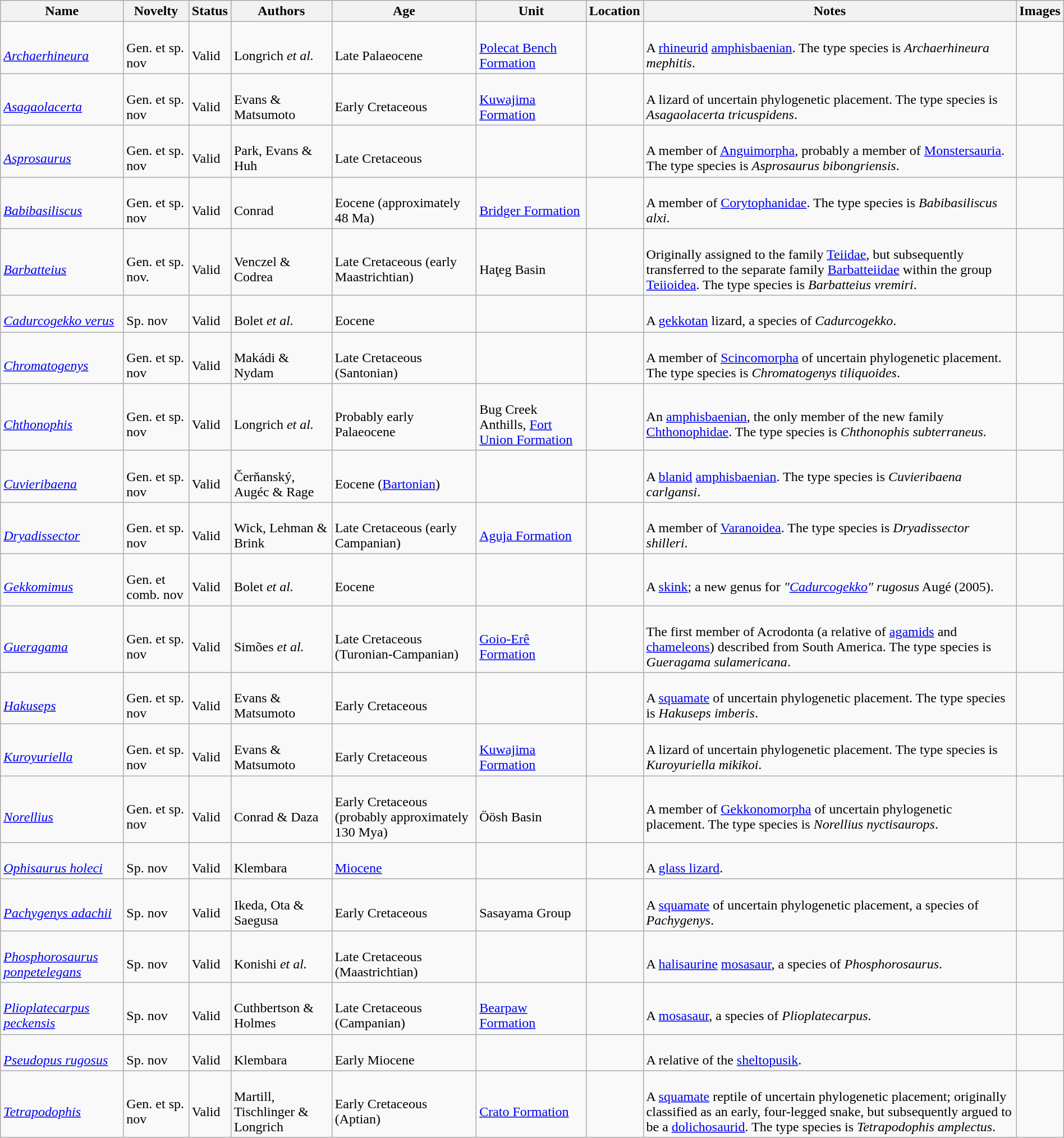<table class="wikitable sortable"  style="margin:auto; width:100%;">
<tr>
<th>Name</th>
<th>Novelty</th>
<th>Status</th>
<th>Authors</th>
<th>Age</th>
<th>Unit</th>
<th>Location</th>
<th>Notes</th>
<th>Images</th>
</tr>
<tr>
<td><br><em><a href='#'>Archaerhineura</a></em></td>
<td><br>Gen. et sp. nov</td>
<td><br>Valid</td>
<td><br>Longrich <em>et al.</em></td>
<td><br>Late Palaeocene</td>
<td><br><a href='#'>Polecat Bench Formation</a></td>
<td><br></td>
<td><br>A <a href='#'>rhineurid</a> <a href='#'>amphisbaenian</a>. The type species is <em>Archaerhineura mephitis</em>.</td>
<td></td>
</tr>
<tr>
<td><br><em><a href='#'>Asagaolacerta</a></em></td>
<td><br>Gen. et sp. nov</td>
<td><br>Valid</td>
<td><br>Evans & Matsumoto</td>
<td><br>Early Cretaceous</td>
<td><br><a href='#'>Kuwajima Formation</a></td>
<td><br></td>
<td><br>A lizard of uncertain phylogenetic placement. The type species is <em>Asagaolacerta tricuspidens</em>.</td>
<td></td>
</tr>
<tr>
<td><br><em><a href='#'>Asprosaurus</a></em></td>
<td><br>Gen. et sp. nov</td>
<td><br>Valid</td>
<td><br>Park, Evans & Huh</td>
<td><br>Late Cretaceous</td>
<td></td>
<td><br></td>
<td><br>A member of <a href='#'>Anguimorpha</a>, probably a member of <a href='#'>Monstersauria</a>. The type species is <em>Asprosaurus bibongriensis</em>.</td>
<td></td>
</tr>
<tr>
<td><br><em><a href='#'>Babibasiliscus</a></em></td>
<td><br>Gen. et sp. nov</td>
<td><br>Valid</td>
<td><br>Conrad</td>
<td><br>Eocene (approximately 48 Ma)</td>
<td><br><a href='#'>Bridger Formation</a></td>
<td><br></td>
<td><br>A member of <a href='#'>Corytophanidae</a>. The type species is <em>Babibasiliscus alxi</em>.</td>
<td></td>
</tr>
<tr>
<td><br><em><a href='#'>Barbatteius</a></em></td>
<td><br>Gen. et sp. nov.</td>
<td><br>Valid</td>
<td><br>Venczel & Codrea</td>
<td><br>Late Cretaceous (early Maastrichtian)</td>
<td><br>Haţeg Basin</td>
<td><br></td>
<td><br>Originally assigned to the family <a href='#'>Teiidae</a>, but subsequently transferred to the separate family <a href='#'>Barbatteiidae</a> within the group <a href='#'>Teiioidea</a>. The type species is <em>Barbatteius vremiri</em>.</td>
<td></td>
</tr>
<tr>
<td><br><em><a href='#'>Cadurcogekko verus</a></em></td>
<td><br>Sp. nov</td>
<td><br>Valid</td>
<td><br>Bolet <em>et al.</em></td>
<td><br>Eocene</td>
<td></td>
<td><br></td>
<td><br>A <a href='#'>gekkotan</a> lizard, a species of <em>Cadurcogekko</em>.</td>
<td></td>
</tr>
<tr>
<td><br><em><a href='#'>Chromatogenys</a></em></td>
<td><br>Gen. et sp. nov</td>
<td><br>Valid</td>
<td><br>Makádi & Nydam</td>
<td><br>Late Cretaceous (Santonian)</td>
<td></td>
<td><br></td>
<td><br>A member of <a href='#'>Scincomorpha</a> of uncertain phylogenetic placement. The type species is <em>Chromatogenys tiliquoides</em>.</td>
<td></td>
</tr>
<tr>
<td><br><em><a href='#'>Chthonophis</a></em></td>
<td><br>Gen. et sp. nov</td>
<td><br>Valid</td>
<td><br>Longrich <em>et al.</em></td>
<td><br>Probably early Palaeocene</td>
<td><br>Bug Creek Anthills, <a href='#'>Fort Union Formation</a></td>
<td><br></td>
<td><br>An <a href='#'>amphisbaenian</a>, the only member of the new family <a href='#'>Chthonophidae</a>. The type species is <em>Chthonophis subterraneus</em>.</td>
<td></td>
</tr>
<tr>
<td><br><em><a href='#'>Cuvieribaena</a></em></td>
<td><br>Gen. et sp. nov</td>
<td><br>Valid</td>
<td><br>Čerňanský, Augéc & Rage</td>
<td><br>Eocene (<a href='#'>Bartonian</a>)</td>
<td></td>
<td><br></td>
<td><br>A <a href='#'>blanid</a> <a href='#'>amphisbaenian</a>. The type species is <em>Cuvieribaena carlgansi</em>.</td>
<td></td>
</tr>
<tr>
<td><br><em><a href='#'>Dryadissector</a></em></td>
<td><br>Gen. et sp. nov</td>
<td><br>Valid</td>
<td><br>Wick, Lehman & Brink</td>
<td><br>Late Cretaceous (early Campanian)</td>
<td><br><a href='#'>Aguja Formation</a></td>
<td><br></td>
<td><br>A member of <a href='#'>Varanoidea</a>. The type species is <em>Dryadissector shilleri</em>.</td>
<td></td>
</tr>
<tr>
<td><br><em><a href='#'>Gekkomimus</a></em></td>
<td><br>Gen. et comb. nov</td>
<td><br>Valid</td>
<td><br>Bolet <em>et al.</em></td>
<td><br>Eocene</td>
<td></td>
<td><br></td>
<td><br>A <a href='#'>skink</a>; a new genus for <em>"<a href='#'>Cadurcogekko</a>" rugosus</em> Augé (2005).</td>
<td></td>
</tr>
<tr>
<td><br><em><a href='#'>Gueragama</a></em></td>
<td><br>Gen. et sp. nov</td>
<td><br>Valid</td>
<td><br>Simões <em>et al.</em></td>
<td><br>Late Cretaceous (Turonian-Campanian)</td>
<td><br><a href='#'>Goio-Erê Formation</a></td>
<td><br></td>
<td><br>The first member of Acrodonta (a relative of <a href='#'>agamids</a> and <a href='#'>chameleons</a>) described from South America. The type species is <em>Gueragama sulamericana</em>.</td>
<td></td>
</tr>
<tr>
<td><br><em><a href='#'>Hakuseps</a></em></td>
<td><br>Gen. et sp. nov</td>
<td><br>Valid</td>
<td><br>Evans & Matsumoto</td>
<td><br>Early Cretaceous</td>
<td></td>
<td><br></td>
<td><br>A <a href='#'>squamate</a> of uncertain phylogenetic placement. The type species is <em>Hakuseps imberis</em>.</td>
<td></td>
</tr>
<tr>
<td><br><em><a href='#'>Kuroyuriella</a></em></td>
<td><br>Gen. et sp. nov</td>
<td><br>Valid</td>
<td><br>Evans & Matsumoto</td>
<td><br>Early Cretaceous</td>
<td><br><a href='#'>Kuwajima Formation</a></td>
<td><br></td>
<td><br>A lizard of uncertain phylogenetic placement. The type species is <em>Kuroyuriella mikikoi</em>.</td>
<td></td>
</tr>
<tr>
<td><br><em><a href='#'>Norellius</a></em></td>
<td><br>Gen. et sp. nov</td>
<td><br>Valid</td>
<td><br>Conrad & Daza</td>
<td><br>Early Cretaceous (probably approximately 130 Mya)</td>
<td><br>Öösh Basin</td>
<td><br></td>
<td><br>A member of <a href='#'>Gekkonomorpha</a> of uncertain phylogenetic placement. The type species is <em>Norellius nyctisaurops</em>.</td>
<td></td>
</tr>
<tr>
<td><br><em><a href='#'>Ophisaurus holeci</a></em></td>
<td><br>Sp. nov</td>
<td><br>Valid</td>
<td><br>Klembara</td>
<td><br><a href='#'>Miocene</a></td>
<td></td>
<td><br><br>
</td>
<td><br>A <a href='#'>glass lizard</a>.</td>
<td></td>
</tr>
<tr>
<td><br><em><a href='#'>Pachygenys adachii</a></em></td>
<td><br>Sp. nov</td>
<td><br>Valid</td>
<td><br>Ikeda, Ota & Saegusa</td>
<td><br>Early Cretaceous</td>
<td><br>Sasayama Group</td>
<td><br></td>
<td><br>A <a href='#'>squamate</a> of uncertain phylogenetic placement, a species of <em>Pachygenys</em>.</td>
<td></td>
</tr>
<tr>
<td><br><em><a href='#'>Phosphorosaurus ponpetelegans</a></em></td>
<td><br>Sp. nov</td>
<td><br>Valid</td>
<td><br>Konishi <em>et al.</em></td>
<td><br>Late Cretaceous (Maastrichtian)</td>
<td></td>
<td><br></td>
<td><br>A <a href='#'>halisaurine</a> <a href='#'>mosasaur</a>, a species of <em>Phosphorosaurus</em>.</td>
<td></td>
</tr>
<tr>
<td><br><em><a href='#'>Plioplatecarpus peckensis</a></em></td>
<td><br>Sp. nov</td>
<td><br>Valid</td>
<td><br>Cuthbertson & Holmes</td>
<td><br>Late Cretaceous (Campanian)</td>
<td><br><a href='#'>Bearpaw Formation</a></td>
<td><br></td>
<td><br>A <a href='#'>mosasaur</a>, a species of <em>Plioplatecarpus</em>.</td>
<td></td>
</tr>
<tr>
<td><br><em><a href='#'>Pseudopus rugosus</a></em></td>
<td><br>Sp. nov</td>
<td><br>Valid</td>
<td><br>Klembara</td>
<td><br>Early Miocene</td>
<td></td>
<td><br></td>
<td><br>A relative of the <a href='#'>sheltopusik</a>.</td>
<td></td>
</tr>
<tr>
<td><br><em><a href='#'>Tetrapodophis</a></em></td>
<td><br>Gen. et sp. nov</td>
<td><br>Valid</td>
<td><br>Martill, Tischlinger & Longrich</td>
<td><br>Early Cretaceous (Aptian)</td>
<td><br><a href='#'>Crato Formation</a></td>
<td><br></td>
<td><br>A <a href='#'>squamate</a> reptile of uncertain phylogenetic placement; originally classified as an early, four-legged snake, but subsequently argued to be a <a href='#'>dolichosaurid</a>. The type species is <em>Tetrapodophis amplectus</em>.</td>
<td></td>
</tr>
</table>
